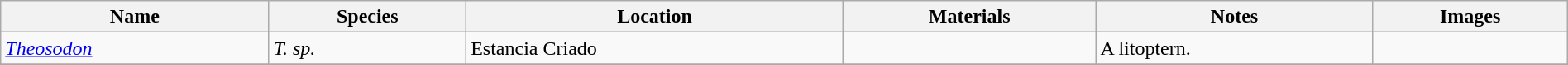<table class="wikitable" align="center" width="100%">
<tr>
<th>Name</th>
<th>Species</th>
<th>Location</th>
<th>Materials</th>
<th>Notes</th>
<th>Images</th>
</tr>
<tr>
<td><em><a href='#'>Theosodon</a></em></td>
<td><em>T. sp.</em></td>
<td>Estancia Criado</td>
<td></td>
<td>A litoptern.</td>
<td></td>
</tr>
<tr>
</tr>
</table>
